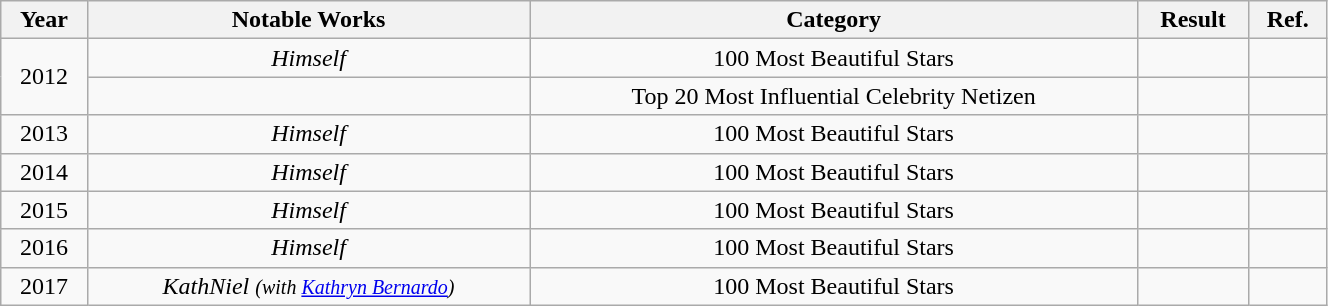<table class="wikitable" style="text-align:center" width=70%>
<tr>
<th>Year</th>
<th>Notable Works</th>
<th>Category</th>
<th>Result</th>
<th>Ref.</th>
</tr>
<tr>
<td rowspan=2>2012</td>
<td><em>Himself</em></td>
<td>100 Most Beautiful Stars</td>
<td></td>
<td></td>
</tr>
<tr>
<td><em></em></td>
<td>Top 20 Most Influential Celebrity Netizen</td>
<td></td>
<td></td>
</tr>
<tr>
<td>2013</td>
<td><em>Himself</em></td>
<td>100 Most Beautiful Stars</td>
<td></td>
<td></td>
</tr>
<tr>
<td>2014</td>
<td><em>Himself</em></td>
<td>100 Most Beautiful Stars</td>
<td></td>
<td></td>
</tr>
<tr>
<td>2015</td>
<td><em>Himself</em></td>
<td>100 Most Beautiful Stars</td>
<td></td>
<td></td>
</tr>
<tr>
<td>2016</td>
<td><em>Himself</em></td>
<td>100 Most Beautiful Stars</td>
<td></td>
<td></td>
</tr>
<tr>
<td>2017</td>
<td><em>KathNiel <small>(with <a href='#'>Kathryn Bernardo</a>)</small></em></td>
<td>100 Most Beautiful Stars</td>
<td></td>
<td></td>
</tr>
</table>
